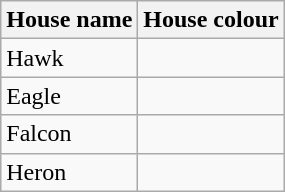<table class="wikitable">
<tr>
<th>House name</th>
<th>House colour</th>
</tr>
<tr>
<td>Hawk</td>
<td></td>
</tr>
<tr>
<td>Eagle</td>
<td></td>
</tr>
<tr>
<td>Falcon</td>
<td></td>
</tr>
<tr>
<td>Heron</td>
<td></td>
</tr>
</table>
